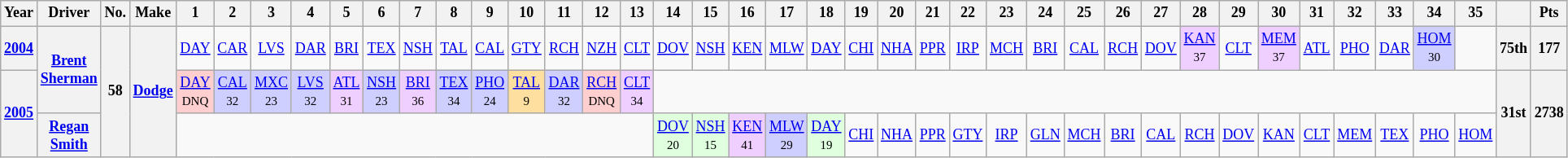<table class="wikitable" style="text-align:center; font-size:75%">
<tr>
<th>Year</th>
<th>Driver</th>
<th>No.</th>
<th>Make</th>
<th>1</th>
<th>2</th>
<th>3</th>
<th>4</th>
<th>5</th>
<th>6</th>
<th>7</th>
<th>8</th>
<th>9</th>
<th>10</th>
<th>11</th>
<th>12</th>
<th>13</th>
<th>14</th>
<th>15</th>
<th>16</th>
<th>17</th>
<th>18</th>
<th>19</th>
<th>20</th>
<th>21</th>
<th>22</th>
<th>23</th>
<th>24</th>
<th>25</th>
<th>26</th>
<th>27</th>
<th>28</th>
<th>29</th>
<th>30</th>
<th>31</th>
<th>32</th>
<th>33</th>
<th>34</th>
<th>35</th>
<th></th>
<th>Pts</th>
</tr>
<tr>
<th><a href='#'>2004</a></th>
<th rowspan=2><a href='#'>Brent Sherman</a></th>
<th rowspan=3>58</th>
<th rowspan=3><a href='#'>Dodge</a></th>
<td><a href='#'>DAY</a></td>
<td><a href='#'>CAR</a></td>
<td><a href='#'>LVS</a></td>
<td><a href='#'>DAR</a></td>
<td><a href='#'>BRI</a></td>
<td><a href='#'>TEX</a></td>
<td><a href='#'>NSH</a></td>
<td><a href='#'>TAL</a></td>
<td><a href='#'>CAL</a></td>
<td><a href='#'>GTY</a></td>
<td><a href='#'>RCH</a></td>
<td><a href='#'>NZH</a></td>
<td><a href='#'>CLT</a></td>
<td><a href='#'>DOV</a></td>
<td><a href='#'>NSH</a></td>
<td><a href='#'>KEN</a></td>
<td><a href='#'>MLW</a></td>
<td><a href='#'>DAY</a></td>
<td><a href='#'>CHI</a></td>
<td><a href='#'>NHA</a></td>
<td><a href='#'>PPR</a></td>
<td><a href='#'>IRP</a></td>
<td><a href='#'>MCH</a></td>
<td><a href='#'>BRI</a></td>
<td><a href='#'>CAL</a></td>
<td><a href='#'>RCH</a></td>
<td><a href='#'>DOV</a></td>
<td style="background:#EFCFFF;"><a href='#'>KAN</a><br><small>37</small></td>
<td><a href='#'>CLT</a></td>
<td style="background:#EFCFFF;"><a href='#'>MEM</a><br><small>37</small></td>
<td><a href='#'>ATL</a></td>
<td><a href='#'>PHO</a></td>
<td><a href='#'>DAR</a></td>
<td style="background:#CFCFFF;"><a href='#'>HOM</a><br><small>30</small></td>
<td></td>
<th>75th</th>
<th>177</th>
</tr>
<tr>
<th rowspan=2><a href='#'>2005</a></th>
<td style="background:#FFCFCF;"><a href='#'>DAY</a><br><small>DNQ</small></td>
<td style="background:#CFCFFF;"><a href='#'>CAL</a><br><small>32</small></td>
<td style="background:#CFCFFF;"><a href='#'>MXC</a><br><small>23</small></td>
<td style="background:#CFCFFF;"><a href='#'>LVS</a><br><small>32</small></td>
<td style="background:#EFCFFF;"><a href='#'>ATL</a><br><small>31</small></td>
<td style="background:#CFCFFF;"><a href='#'>NSH</a><br><small>23</small></td>
<td style="background:#EFCFFF;"><a href='#'>BRI</a><br><small>36</small></td>
<td style="background:#CFCFFF;"><a href='#'>TEX</a><br><small>34</small></td>
<td style="background:#CFCFFF;"><a href='#'>PHO</a><br><small>24</small></td>
<td style="background:#FFDF9F;"><a href='#'>TAL</a><br><small>9</small></td>
<td style="background:#CFCFFF;"><a href='#'>DAR</a><br><small>32</small></td>
<td style="background:#FFCFCF;"><a href='#'>RCH</a><br><small>DNQ</small></td>
<td style="background:#EFCFFF;"><a href='#'>CLT</a><br><small>34</small></td>
<td colspan=22></td>
<th rowspan=2>31st</th>
<th rowspan=2>2738</th>
</tr>
<tr>
<th><a href='#'>Regan Smith</a></th>
<td colspan=13></td>
<td style="background:#DFFFDF;"><a href='#'>DOV</a><br><small>20</small></td>
<td style="background:#DFFFDF;"><a href='#'>NSH</a><br><small>15</small></td>
<td style="background:#EFCFFF;"><a href='#'>KEN</a><br><small>41</small></td>
<td style="background:#CFCFFF;"><a href='#'>MLW</a><br><small>29</small></td>
<td style="background:#DFFFDF;"><a href='#'>DAY</a><br><small>19</small></td>
<td><a href='#'>CHI</a></td>
<td><a href='#'>NHA</a></td>
<td><a href='#'>PPR</a></td>
<td><a href='#'>GTY</a></td>
<td><a href='#'>IRP</a></td>
<td><a href='#'>GLN</a></td>
<td><a href='#'>MCH</a></td>
<td><a href='#'>BRI</a></td>
<td><a href='#'>CAL</a></td>
<td><a href='#'>RCH</a></td>
<td><a href='#'>DOV</a></td>
<td><a href='#'>KAN</a></td>
<td><a href='#'>CLT</a></td>
<td><a href='#'>MEM</a></td>
<td><a href='#'>TEX</a></td>
<td><a href='#'>PHO</a></td>
<td><a href='#'>HOM</a></td>
</tr>
</table>
